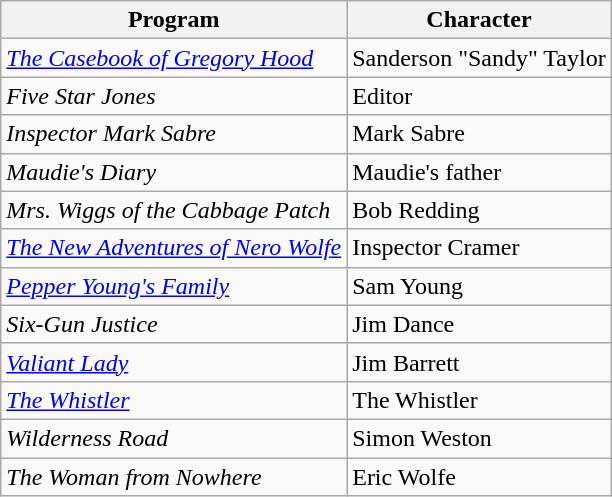<table class="wikitable">
<tr>
<th>Program</th>
<th>Character</th>
</tr>
<tr>
<td><em><a href='#'>The Casebook of Gregory Hood</a></em></td>
<td>Sanderson "Sandy" Taylor</td>
</tr>
<tr>
<td><em>Five Star Jones</em></td>
<td>Editor</td>
</tr>
<tr>
<td><em>Inspector Mark Sabre</em></td>
<td>Mark Sabre</td>
</tr>
<tr>
<td><em>Maudie's Diary</em></td>
<td>Maudie's father</td>
</tr>
<tr>
<td><em>Mrs. Wiggs of the Cabbage Patch</em></td>
<td>Bob Redding</td>
</tr>
<tr>
<td><em><a href='#'>The New Adventures of Nero Wolfe</a></em></td>
<td>Inspector Cramer</td>
</tr>
<tr>
<td><em><a href='#'>Pepper Young's Family</a></em></td>
<td>Sam Young</td>
</tr>
<tr>
<td><em>Six-Gun Justice</em></td>
<td>Jim Dance</td>
</tr>
<tr>
<td><em><a href='#'>Valiant Lady</a></em></td>
<td>Jim Barrett</td>
</tr>
<tr>
<td><em><a href='#'>The Whistler</a></em></td>
<td>The Whistler</td>
</tr>
<tr>
<td><em>Wilderness Road</em></td>
<td>Simon Weston</td>
</tr>
<tr>
<td><em>The Woman from Nowhere</em></td>
<td>Eric Wolfe</td>
</tr>
</table>
